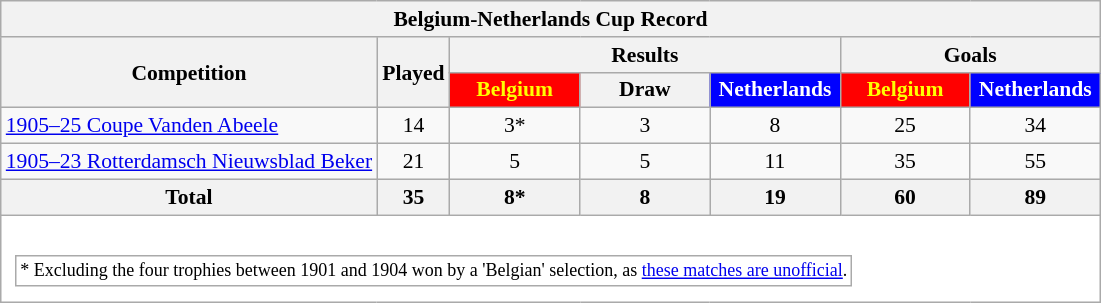<table class="wikitable" style="min-width:50%; font-size:90%; text-align:center">
<tr>
<th colspan="8">Belgium-Netherlands Cup Record</th>
</tr>
<tr>
<th rowspan="2">Competition</th>
<th rowspan="2">Played</th>
<th colspan="3">Results</th>
<th colspan="2">Goals</th>
</tr>
<tr>
<th style="background-color:red; color:yellow; width:80px; ">Belgium</th>
<th style = "width:80px; ">Draw</th>
<th style = "background:blue; color:white; width:80px; ">Netherlands</th>
<th style="background-color:red; color:yellow; width:80px; ">Belgium</th>
<th style = "background:blue; color:white; width:80px; ">Netherlands</th>
</tr>
<tr>
<td align=left> <a href='#'>1905–25 Coupe Vanden Abeele</a></td>
<td>14</td>
<td>3*</td>
<td>3</td>
<td>8</td>
<td>25</td>
<td>34</td>
</tr>
<tr>
<td align=left> <a href='#'>1905–23 Rotterdamsch Nieuwsblad Beker</a></td>
<td>21</td>
<td>5</td>
<td>5</td>
<td>11</td>
<td>35</td>
<td>55</td>
</tr>
<tr>
<th>Total</th>
<th>35</th>
<th>8*</th>
<th>8</th>
<th>19</th>
<th>60</th>
<th>89</th>
</tr>
<tr>
<td colspan="8" style="background:white;padding:.5em"><br><table>
<tr>
<td style="font-size:12px">* Excluding the four trophies between 1901 and 1904 won by a 'Belgian' selection, as <a href='#'>these matches are unofficial</a>.</td>
</tr>
</table>
</td>
</tr>
</table>
